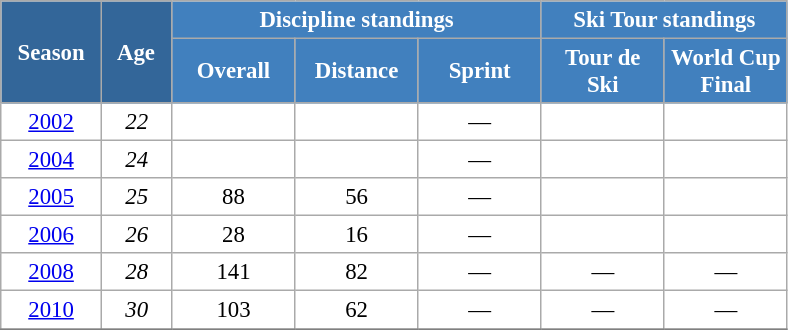<table class="wikitable" style="font-size:95%; text-align:center; border:grey solid 1px; border-collapse:collapse; background:#ffffff;">
<tr>
<th style="background-color:#369; color:white; width:60px;" rowspan="2"> Season </th>
<th style="background-color:#369; color:white; width:40px;" rowspan="2"> Age </th>
<th style="background-color:#4180be; color:white;" colspan="3">Discipline standings</th>
<th style="background-color:#4180be; color:white;" colspan="2">Ski Tour standings</th>
</tr>
<tr>
<th style="background-color:#4180be; color:white; width:75px;">Overall</th>
<th style="background-color:#4180be; color:white; width:75px;">Distance</th>
<th style="background-color:#4180be; color:white; width:75px;">Sprint</th>
<th style="background-color:#4180be; color:white; width:75px;">Tour de<br>Ski</th>
<th style="background-color:#4180be; color:white; width:75px;">World Cup<br>Final</th>
</tr>
<tr>
<td><a href='#'>2002</a></td>
<td><em>22</em></td>
<td></td>
<td></td>
<td>—</td>
<td></td>
<td></td>
</tr>
<tr>
<td><a href='#'>2004</a></td>
<td><em>24</em></td>
<td></td>
<td></td>
<td>—</td>
<td></td>
<td></td>
</tr>
<tr>
<td><a href='#'>2005</a></td>
<td><em>25</em></td>
<td>88</td>
<td>56</td>
<td>—</td>
<td></td>
<td></td>
</tr>
<tr>
<td><a href='#'>2006</a></td>
<td><em>26</em></td>
<td>28</td>
<td>16</td>
<td>—</td>
<td></td>
<td></td>
</tr>
<tr>
<td><a href='#'>2008</a></td>
<td><em>28</em></td>
<td>141</td>
<td>82</td>
<td>—</td>
<td>—</td>
<td>—</td>
</tr>
<tr>
<td><a href='#'>2010</a></td>
<td><em>30</em></td>
<td>103</td>
<td>62</td>
<td>—</td>
<td>—</td>
<td>—</td>
</tr>
<tr>
</tr>
</table>
